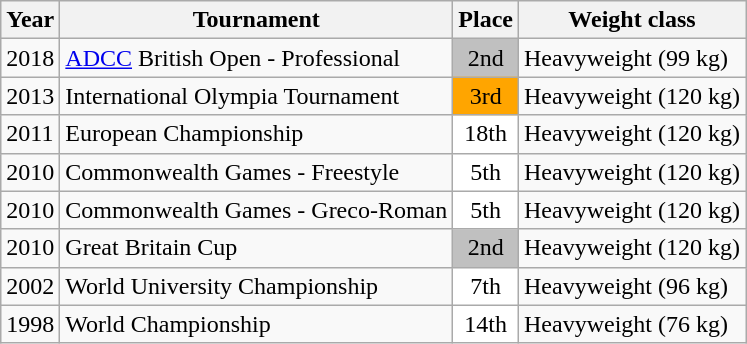<table class=wikitable>
<tr>
<th>Year</th>
<th>Tournament</th>
<th>Place</th>
<th>Weight class</th>
</tr>
<tr>
<td>2018</td>
<td><a href='#'>ADCC</a> British Open - Professional</td>
<td style="background:Silver; text-align:center;">2nd</td>
<td>Heavyweight (99 kg)</td>
</tr>
<tr>
<td>2013</td>
<td>International Olympia Tournament</td>
<td style="background:Orange; text-align:center;">3rd</td>
<td>Heavyweight (120 kg)</td>
</tr>
<tr>
<td>2011</td>
<td>European Championship</td>
<td style="background:White; text-align:center;">18th</td>
<td>Heavyweight (120 kg)</td>
</tr>
<tr>
<td>2010</td>
<td>Commonwealth Games - Freestyle</td>
<td style="background:White; text-align:center;">5th</td>
<td>Heavyweight (120 kg)</td>
</tr>
<tr>
<td>2010</td>
<td>Commonwealth Games - Greco-Roman</td>
<td style="background:White; text-align:center;">5th</td>
<td>Heavyweight (120 kg)</td>
</tr>
<tr>
<td>2010</td>
<td>Great Britain Cup</td>
<td style="background:Silver; text-align:center;">2nd</td>
<td>Heavyweight (120 kg)</td>
</tr>
<tr>
<td>2002</td>
<td>World University Championship</td>
<td style="background:White; text-align:center;">7th</td>
<td>Heavyweight (96 kg)</td>
</tr>
<tr>
<td>1998</td>
<td>World Championship</td>
<td style="background:White; text-align:center;">14th</td>
<td>Heavyweight (76 kg)</td>
</tr>
</table>
